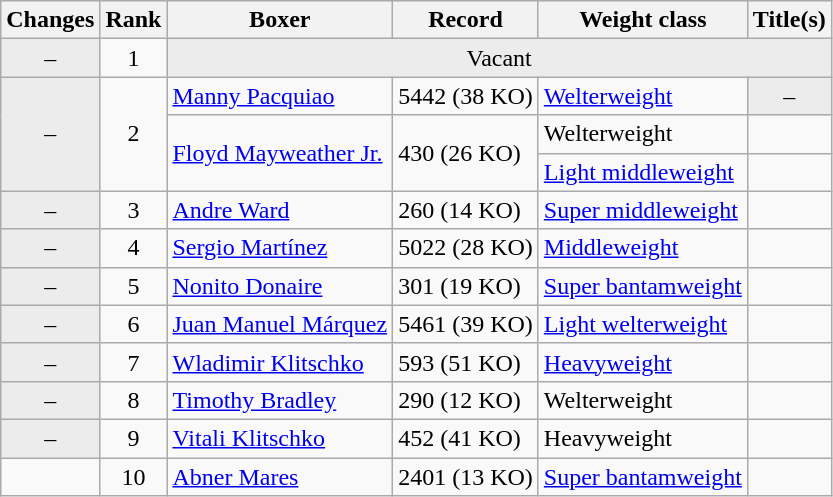<table class="wikitable ">
<tr>
<th>Changes</th>
<th>Rank</th>
<th>Boxer</th>
<th>Record</th>
<th>Weight class</th>
<th>Title(s)</th>
</tr>
<tr>
<td align=center bgcolor=#ECECEC>–</td>
<td align=center>1</td>
<td align=center bgcolor=#ECECEC colspan=4>Vacant</td>
</tr>
<tr>
<td rowspan=3 align=center bgcolor=#ECECEC>–</td>
<td rowspan=3 align=center>2</td>
<td><a href='#'>Manny Pacquiao</a></td>
<td>5442 (38 KO)</td>
<td><a href='#'>Welterweight</a></td>
<td align=center bgcolor=#ECECEC data-sort-value="Z">–</td>
</tr>
<tr>
<td rowspan=2><a href='#'>Floyd Mayweather Jr.</a></td>
<td rowspan=2>430 (26 KO)</td>
<td>Welterweight</td>
<td></td>
</tr>
<tr>
<td><a href='#'>Light middleweight</a></td>
<td></td>
</tr>
<tr>
<td align=center bgcolor=#ECECEC>–</td>
<td align=center>3</td>
<td><a href='#'>Andre Ward</a></td>
<td>260 (14 KO)</td>
<td><a href='#'>Super middleweight</a></td>
<td></td>
</tr>
<tr>
<td align=center bgcolor=#ECECEC>–</td>
<td align=center>4</td>
<td><a href='#'>Sergio Martínez</a></td>
<td>5022 (28 KO)</td>
<td><a href='#'>Middleweight</a></td>
<td></td>
</tr>
<tr>
<td align=center bgcolor=#ECECEC>–</td>
<td align=center>5</td>
<td><a href='#'>Nonito Donaire</a></td>
<td>301 (19 KO)</td>
<td><a href='#'>Super bantamweight</a></td>
<td></td>
</tr>
<tr>
<td align=center bgcolor=#ECECEC>–</td>
<td align=center>6</td>
<td><a href='#'>Juan Manuel Márquez</a></td>
<td>5461 (39 KO)</td>
<td><a href='#'>Light welterweight</a></td>
<td></td>
</tr>
<tr>
<td align=center bgcolor=#ECECEC>–</td>
<td align=center>7</td>
<td><a href='#'>Wladimir Klitschko</a></td>
<td>593 (51 KO)</td>
<td><a href='#'>Heavyweight</a></td>
<td></td>
</tr>
<tr>
<td align=center bgcolor=#ECECEC>–</td>
<td align=center>8</td>
<td><a href='#'>Timothy Bradley</a></td>
<td>290 (12 KO)</td>
<td>Welterweight</td>
<td></td>
</tr>
<tr>
<td align=center bgcolor=#ECECEC>–</td>
<td align=center>9</td>
<td><a href='#'>Vitali Klitschko</a></td>
<td>452 (41 KO)</td>
<td>Heavyweight</td>
<td></td>
</tr>
<tr>
<td align=center></td>
<td align=center>10</td>
<td><a href='#'>Abner Mares</a></td>
<td>2401 (13 KO)</td>
<td><a href='#'>Super bantamweight</a></td>
<td></td>
</tr>
</table>
